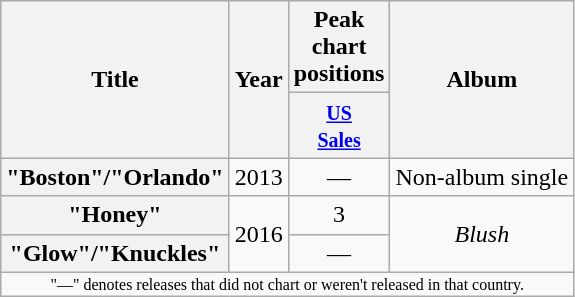<table class="wikitable plainrowheaders" style="text-align:center;">
<tr>
<th scope=col rowspan="2">Title</th>
<th scope=col rowspan="2">Year</th>
<th scope=col colspan="1">Peak chart<br>positions</th>
<th scope=col rowspan="2">Album</th>
</tr>
<tr>
<th style="width:30px;"><small><a href='#'>US<br>Sales</a><br></small></th>
</tr>
<tr>
<th scope="row">"Boston"/"Orlando"</th>
<td>2013</td>
<td>—</td>
<td style="text-align:left; ">Non-album single</td>
</tr>
<tr>
<th scope="row">"Honey"</th>
<td rowspan="2">2016</td>
<td>3</td>
<td rowspan="2"><em>Blush</em></td>
</tr>
<tr>
<th scope="row">"Glow"/"Knuckles"</th>
<td>—</td>
</tr>
<tr>
<td colspan="5" style="text-align:center; font-size:8pt;">"—" denotes releases that did not chart or weren't released in that country.</td>
</tr>
</table>
